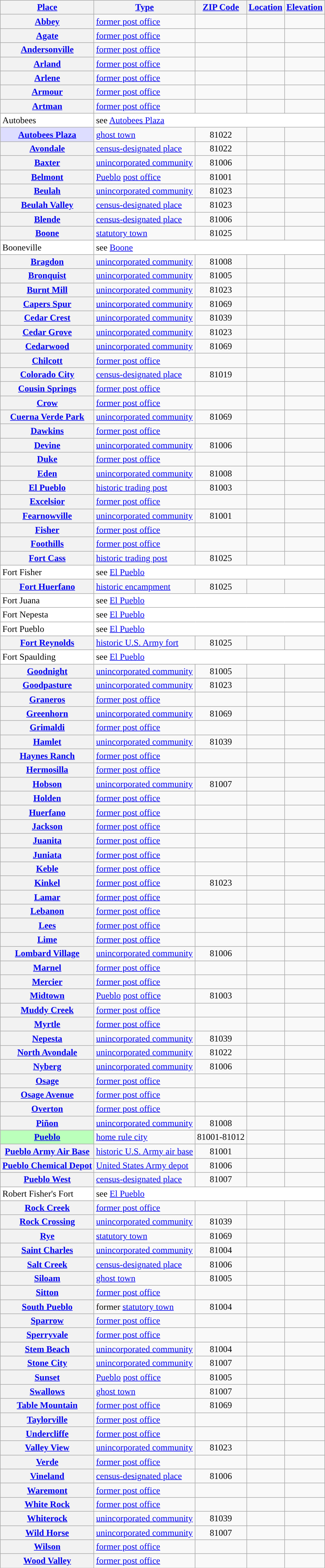<table class="wikitable sortable  plainrowheaders" style="margin:auto;">
<tr>
<th scope=col><a href='#'>Place</a></th>
<th scope=col><a href='#'>Type</a></th>
<th scope=col><a href='#'>ZIP Code</a></th>
<th scope=col><a href='#'>Location</a></th>
<th scope=col><a href='#'>Elevation</a></th>
</tr>
<tr>
<th scope=row><a href='#'>Abbey</a></th>
<td><a href='#'>former post office</a></td>
<td align=center></td>
<td></td>
<td></td>
</tr>
<tr>
<th scope=row><a href='#'>Agate</a></th>
<td><a href='#'>former post office</a></td>
<td align=center></td>
<td></td>
<td></td>
</tr>
<tr>
<th scope=row><a href='#'>Andersonville</a></th>
<td><a href='#'>former post office</a></td>
<td align=center></td>
<td></td>
<td></td>
</tr>
<tr>
<th scope=row><a href='#'>Arland</a></th>
<td><a href='#'>former post office</a></td>
<td align=center></td>
<td></td>
<td></td>
</tr>
<tr>
<th scope=row><a href='#'>Arlene</a></th>
<td><a href='#'>former post office</a></td>
<td align=center></td>
<td></td>
<td></td>
</tr>
<tr>
<th scope=row><a href='#'>Armour</a></th>
<td><a href='#'>former post office</a></td>
<td align=center></td>
<td></td>
<td></td>
</tr>
<tr>
<th scope=row><a href='#'>Artman</a></th>
<td><a href='#'>former post office</a></td>
<td align=center></td>
<td></td>
<td></td>
</tr>
<tr bgcolor=white>
<td>Autobees</td>
<td colspan=4>see <a href='#'>Autobees Plaza</a></td>
</tr>
<tr>
<th scope=row style="background:#DDDDFF;"><a href='#'>Autobees Plaza</a></th>
<td><a href='#'>ghost town</a></td>
<td align=center>81022</td>
<td></td>
<td align=right></td>
</tr>
<tr>
<th scope=row><a href='#'>Avondale</a></th>
<td><a href='#'>census-designated place</a></td>
<td align=center>81022</td>
<td></td>
<td align=right></td>
</tr>
<tr>
<th scope=row><a href='#'>Baxter</a></th>
<td><a href='#'>unincorporated community</a></td>
<td align=center>81006</td>
<td></td>
<td align=right></td>
</tr>
<tr>
<th scope=row><a href='#'>Belmont</a></th>
<td><a href='#'>Pueblo</a> <a href='#'>post office</a></td>
<td align=center>81001</td>
<td></td>
<td></td>
</tr>
<tr>
<th scope=row><a href='#'>Beulah</a></th>
<td><a href='#'>unincorporated community</a></td>
<td align=center>81023</td>
<td></td>
<td align=right></td>
</tr>
<tr>
<th scope=row><a href='#'>Beulah Valley</a></th>
<td><a href='#'>census-designated place</a></td>
<td align=center>81023</td>
<td></td>
<td align=right></td>
</tr>
<tr>
<th scope=row><a href='#'>Blende</a></th>
<td><a href='#'>census-designated place</a></td>
<td align=center>81006</td>
<td></td>
<td align=right></td>
</tr>
<tr>
<th scope=row><a href='#'>Boone</a></th>
<td><a href='#'>statutory town</a></td>
<td align=center>81025</td>
<td></td>
<td align=right></td>
</tr>
<tr bgcolor=white>
<td>Booneville</td>
<td colspan=4>see <a href='#'>Boone</a></td>
</tr>
<tr>
<th scope=row><a href='#'>Bragdon</a></th>
<td><a href='#'>unincorporated community</a></td>
<td align=center>81008</td>
<td></td>
<td align=right></td>
</tr>
<tr>
<th scope=row><a href='#'>Bronquist</a></th>
<td><a href='#'>unincorporated community</a></td>
<td align=center>81005</td>
<td></td>
<td align=right></td>
</tr>
<tr>
<th scope=row><a href='#'>Burnt Mill</a></th>
<td><a href='#'>unincorporated community</a></td>
<td align=center>81023</td>
<td></td>
<td align=right></td>
</tr>
<tr>
<th scope=row><a href='#'>Capers Spur</a></th>
<td><a href='#'>unincorporated community</a></td>
<td align=center>81069</td>
<td></td>
<td align=right></td>
</tr>
<tr>
<th scope=row><a href='#'>Cedar Crest</a></th>
<td><a href='#'>unincorporated community</a></td>
<td align=center>81039</td>
<td></td>
<td align=right></td>
</tr>
<tr>
<th scope=row><a href='#'>Cedar Grove</a></th>
<td><a href='#'>unincorporated community</a></td>
<td align=center>81023</td>
<td></td>
<td align=right></td>
</tr>
<tr>
<th scope=row><a href='#'>Cedarwood</a></th>
<td><a href='#'>unincorporated community</a></td>
<td align=center>81069</td>
<td></td>
<td align=right></td>
</tr>
<tr>
<th scope=row><a href='#'>Chilcott</a></th>
<td><a href='#'>former post office</a></td>
<td align=center></td>
<td></td>
<td></td>
</tr>
<tr>
<th scope=row><a href='#'>Colorado City</a></th>
<td><a href='#'>census-designated place</a></td>
<td align=center>81019</td>
<td></td>
<td align=right></td>
</tr>
<tr>
<th scope=row><a href='#'>Cousin Springs</a></th>
<td><a href='#'>former post office</a></td>
<td align=center></td>
<td></td>
<td></td>
</tr>
<tr>
<th scope=row><a href='#'>Crow</a></th>
<td><a href='#'>former post office</a></td>
<td align=center></td>
<td></td>
<td></td>
</tr>
<tr>
<th scope=row><a href='#'>Cuerna Verde Park</a></th>
<td><a href='#'>unincorporated community</a></td>
<td align=center>81069</td>
<td></td>
<td align=right></td>
</tr>
<tr>
<th scope=row><a href='#'>Dawkins</a></th>
<td><a href='#'>former post office</a></td>
<td align=center></td>
<td></td>
<td></td>
</tr>
<tr>
<th scope=row><a href='#'>Devine</a></th>
<td><a href='#'>unincorporated community</a></td>
<td align=center>81006</td>
<td></td>
<td align=right></td>
</tr>
<tr>
<th scope=row><a href='#'>Duke</a></th>
<td><a href='#'>former post office</a></td>
<td align=center></td>
<td></td>
<td></td>
</tr>
<tr>
<th scope=row><a href='#'>Eden</a></th>
<td><a href='#'>unincorporated community</a></td>
<td align=center>81008</td>
<td></td>
<td align=right></td>
</tr>
<tr>
<th scope=row><a href='#'>El Pueblo</a></th>
<td><a href='#'>historic trading post</a></td>
<td align=center>81003</td>
<td></td>
<td></td>
</tr>
<tr>
<th scope=row><a href='#'>Excelsior</a></th>
<td><a href='#'>former post office</a></td>
<td align=center></td>
<td></td>
<td></td>
</tr>
<tr>
<th scope=row><a href='#'>Fearnowville</a></th>
<td><a href='#'>unincorporated community</a></td>
<td align=center>81001</td>
<td></td>
<td align=right></td>
</tr>
<tr>
<th scope=row><a href='#'>Fisher</a></th>
<td><a href='#'>former post office</a></td>
<td align=center></td>
<td></td>
<td></td>
</tr>
<tr>
<th scope=row><a href='#'>Foothills</a></th>
<td><a href='#'>former post office</a></td>
<td align=center></td>
<td></td>
<td></td>
</tr>
<tr>
<th scope=row><a href='#'>Fort Cass</a></th>
<td><a href='#'>historic trading post</a></td>
<td align=center>81025</td>
<td></td>
<td></td>
</tr>
<tr bgcolor=white>
<td>Fort Fisher</td>
<td colspan=4>see <a href='#'>El Pueblo</a></td>
</tr>
<tr>
<th scope=row><a href='#'>Fort Huerfano</a></th>
<td><a href='#'>historic encampment</a></td>
<td align=center>81025</td>
<td></td>
<td></td>
</tr>
<tr bgcolor=white>
<td>Fort Juana</td>
<td colspan=4>see <a href='#'>El Pueblo</a></td>
</tr>
<tr bgcolor=white>
<td>Fort Nepesta</td>
<td colspan=4>see <a href='#'>El Pueblo</a></td>
</tr>
<tr bgcolor=white>
<td>Fort Pueblo</td>
<td colspan=4>see <a href='#'>El Pueblo</a></td>
</tr>
<tr>
<th scope=row><a href='#'>Fort Reynolds</a></th>
<td><a href='#'>historic U.S. Army fort</a></td>
<td align=center>81025</td>
<td></td>
<td align=right></td>
</tr>
<tr bgcolor=white>
<td>Fort Spaulding</td>
<td colspan=4>see <a href='#'>El Pueblo</a></td>
</tr>
<tr>
<th scope=row><a href='#'>Goodnight</a></th>
<td><a href='#'>unincorporated community</a></td>
<td align=center>81005</td>
<td></td>
<td align=right></td>
</tr>
<tr>
<th scope=row><a href='#'>Goodpasture</a></th>
<td><a href='#'>unincorporated community</a></td>
<td align=center>81023</td>
<td></td>
<td align=right></td>
</tr>
<tr>
<th scope=row><a href='#'>Graneros</a></th>
<td><a href='#'>former post office</a></td>
<td align=center></td>
<td></td>
<td></td>
</tr>
<tr>
<th scope=row><a href='#'>Greenhorn</a></th>
<td><a href='#'>unincorporated community</a></td>
<td align=center>81069</td>
<td></td>
<td align=right></td>
</tr>
<tr>
<th scope=row><a href='#'>Grimaldi</a></th>
<td><a href='#'>former post office</a></td>
<td align=center></td>
<td></td>
<td></td>
</tr>
<tr>
<th scope=row><a href='#'>Hamlet</a></th>
<td><a href='#'>unincorporated community</a></td>
<td align=center>81039</td>
<td></td>
<td align=right></td>
</tr>
<tr>
<th scope=row><a href='#'>Haynes Ranch</a></th>
<td><a href='#'>former post office</a></td>
<td align=center></td>
<td></td>
<td></td>
</tr>
<tr>
<th scope=row><a href='#'>Hermosilla</a></th>
<td><a href='#'>former post office</a></td>
<td align=center></td>
<td></td>
<td></td>
</tr>
<tr>
<th scope=row><a href='#'>Hobson</a></th>
<td><a href='#'>unincorporated community</a></td>
<td align=center>81007</td>
<td></td>
<td align=right></td>
</tr>
<tr>
<th scope=row><a href='#'>Holden</a></th>
<td><a href='#'>former post office</a></td>
<td align=center></td>
<td></td>
<td></td>
</tr>
<tr>
<th scope=row><a href='#'>Huerfano</a></th>
<td><a href='#'>former post office</a></td>
<td align=center></td>
<td></td>
<td></td>
</tr>
<tr>
<th scope=row><a href='#'>Jackson</a></th>
<td><a href='#'>former post office</a></td>
<td align=center></td>
<td></td>
<td></td>
</tr>
<tr>
<th scope=row><a href='#'>Juanita</a></th>
<td><a href='#'>former post office</a></td>
<td align=center></td>
<td></td>
<td></td>
</tr>
<tr>
<th scope=row><a href='#'>Juniata</a></th>
<td><a href='#'>former post office</a></td>
<td align=center></td>
<td></td>
<td></td>
</tr>
<tr>
<th scope=row><a href='#'>Keble</a></th>
<td><a href='#'>former post office</a></td>
<td align=center></td>
<td></td>
<td></td>
</tr>
<tr>
<th scope=row><a href='#'>Kinkel</a></th>
<td><a href='#'>former post office</a></td>
<td align=center>81023</td>
<td></td>
<td></td>
</tr>
<tr>
<th scope=row><a href='#'>Lamar</a></th>
<td><a href='#'>former post office</a></td>
<td align=center></td>
<td></td>
<td></td>
</tr>
<tr>
<th scope=row><a href='#'>Lebanon</a></th>
<td><a href='#'>former post office</a></td>
<td align=center></td>
<td></td>
<td></td>
</tr>
<tr>
<th scope=row><a href='#'>Lees</a></th>
<td><a href='#'>former post office</a></td>
<td align=center></td>
<td></td>
<td></td>
</tr>
<tr>
<th scope=row><a href='#'>Lime</a></th>
<td><a href='#'>former post office</a></td>
<td align=center></td>
<td></td>
<td></td>
</tr>
<tr>
<th scope=row><a href='#'>Lombard Village</a></th>
<td><a href='#'>unincorporated community</a></td>
<td align=center>81006</td>
<td></td>
<td align=right></td>
</tr>
<tr>
<th scope=row><a href='#'>Marnel</a></th>
<td><a href='#'>former post office</a></td>
<td align=center></td>
<td></td>
<td></td>
</tr>
<tr>
<th scope=row><a href='#'>Mercier</a></th>
<td><a href='#'>former post office</a></td>
<td align=center></td>
<td></td>
<td></td>
</tr>
<tr>
<th scope=row><a href='#'>Midtown</a></th>
<td><a href='#'>Pueblo</a> <a href='#'>post office</a></td>
<td align=center>81003</td>
<td></td>
<td></td>
</tr>
<tr>
<th scope=row><a href='#'>Muddy Creek</a></th>
<td><a href='#'>former post office</a></td>
<td align=center></td>
<td></td>
<td></td>
</tr>
<tr>
<th scope=row><a href='#'>Myrtle</a></th>
<td><a href='#'>former post office</a></td>
<td align=center></td>
<td></td>
<td></td>
</tr>
<tr>
<th scope=row><a href='#'>Nepesta</a></th>
<td><a href='#'>unincorporated community</a></td>
<td align=center>81039</td>
<td></td>
<td align=right></td>
</tr>
<tr>
<th scope=row><a href='#'>North Avondale</a></th>
<td><a href='#'>unincorporated community</a></td>
<td align=center>81022</td>
<td></td>
<td align=right></td>
</tr>
<tr>
<th scope=row><a href='#'>Nyberg</a></th>
<td><a href='#'>unincorporated community</a></td>
<td align=center>81006</td>
<td></td>
<td align=right></td>
</tr>
<tr>
<th scope=row><a href='#'>Osage</a></th>
<td><a href='#'>former post office</a></td>
<td align=center></td>
<td></td>
<td></td>
</tr>
<tr>
<th scope=row><a href='#'>Osage Avenue</a></th>
<td><a href='#'>former post office</a></td>
<td align=center></td>
<td></td>
<td></td>
</tr>
<tr>
<th scope=row><a href='#'>Overton</a></th>
<td><a href='#'>former post office</a></td>
<td align=center></td>
<td></td>
<td></td>
</tr>
<tr>
<th scope=row><a href='#'>Piñon</a></th>
<td><a href='#'>unincorporated community</a></td>
<td align=center>81008</td>
<td></td>
<td align=right></td>
</tr>
<tr>
<th scope=row style="background:#BBFFBB;"><a href='#'>Pueblo</a></th>
<td><a href='#'>home rule city</a></td>
<td align=center>81001-81012</td>
<td></td>
<td align=right></td>
</tr>
<tr>
<th scope=row><a href='#'>Pueblo Army Air Base</a></th>
<td><a href='#'>historic U.S. Army air base</a></td>
<td align=center>81001</td>
<td></td>
<td align=right></td>
</tr>
<tr>
<th scope=row><a href='#'>Pueblo Chemical Depot</a></th>
<td><a href='#'>United States Army depot</a></td>
<td align=center>81006</td>
<td></td>
<td align=right></td>
</tr>
<tr>
<th scope=row><a href='#'>Pueblo West</a></th>
<td><a href='#'>census-designated place</a></td>
<td align=center>81007</td>
<td></td>
<td align=right></td>
</tr>
<tr bgcolor=white>
<td>Robert Fisher's Fort</td>
<td colspan=4>see <a href='#'>El Pueblo</a></td>
</tr>
<tr>
<th scope=row><a href='#'>Rock Creek</a></th>
<td><a href='#'>former post office</a></td>
<td align=center></td>
<td></td>
<td></td>
</tr>
<tr>
<th scope=row><a href='#'>Rock Crossing</a></th>
<td><a href='#'>unincorporated community</a></td>
<td align=center>81039</td>
<td></td>
<td align=right></td>
</tr>
<tr>
<th scope=row><a href='#'>Rye</a></th>
<td><a href='#'>statutory town</a></td>
<td align=center>81069</td>
<td></td>
<td align=right></td>
</tr>
<tr>
<th scope=row><a href='#'>Saint Charles</a></th>
<td><a href='#'>unincorporated community</a></td>
<td align=center>81004</td>
<td></td>
<td align=right></td>
</tr>
<tr>
<th scope=row><a href='#'>Salt Creek</a></th>
<td><a href='#'>census-designated place</a></td>
<td align=center>81006</td>
<td></td>
<td align=right></td>
</tr>
<tr>
<th scope=row><a href='#'>Siloam</a></th>
<td><a href='#'>ghost town</a></td>
<td align=center>81005</td>
<td></td>
<td align=right></td>
</tr>
<tr>
<th scope=row><a href='#'>Sitton</a></th>
<td><a href='#'>former post office</a></td>
<td align=center></td>
<td></td>
<td></td>
</tr>
<tr>
<th scope=row><a href='#'>South Pueblo</a></th>
<td>former <a href='#'>statutory town</a></td>
<td align=center>81004</td>
<td></td>
<td></td>
</tr>
<tr>
<th scope=row><a href='#'>Sparrow</a></th>
<td><a href='#'>former post office</a></td>
<td align=center></td>
<td></td>
<td></td>
</tr>
<tr>
<th scope=row><a href='#'>Sperryvale</a></th>
<td><a href='#'>former post office</a></td>
<td align=center></td>
<td></td>
<td></td>
</tr>
<tr>
<th scope=row><a href='#'>Stem Beach</a></th>
<td><a href='#'>unincorporated community</a></td>
<td align=center>81004</td>
<td></td>
<td align=right></td>
</tr>
<tr>
<th scope=row><a href='#'>Stone City</a></th>
<td><a href='#'>unincorporated community</a></td>
<td align=center>81007</td>
<td></td>
<td align=right></td>
</tr>
<tr>
<th scope=row><a href='#'>Sunset</a></th>
<td><a href='#'>Pueblo</a> <a href='#'>post office</a></td>
<td align=center>81005</td>
<td></td>
<td></td>
</tr>
<tr>
<th scope=row><a href='#'>Swallows</a></th>
<td><a href='#'>ghost town</a></td>
<td align=center>81007</td>
<td></td>
<td align=right></td>
</tr>
<tr>
<th scope=row><a href='#'>Table Mountain</a></th>
<td><a href='#'>former post office</a></td>
<td align=center>81069</td>
<td></td>
<td></td>
</tr>
<tr>
<th scope=row><a href='#'>Taylorville</a></th>
<td><a href='#'>former post office</a></td>
<td align=center></td>
<td></td>
<td></td>
</tr>
<tr>
<th scope=row><a href='#'>Undercliffe</a></th>
<td><a href='#'>former post office</a></td>
<td align=center></td>
<td></td>
<td></td>
</tr>
<tr>
<th scope=row><a href='#'>Valley View</a></th>
<td><a href='#'>unincorporated community</a></td>
<td align=center>81023</td>
<td></td>
<td align=right></td>
</tr>
<tr>
<th scope=row><a href='#'>Verde</a></th>
<td><a href='#'>former post office</a></td>
<td align=center></td>
<td></td>
<td></td>
</tr>
<tr>
<th scope=row><a href='#'>Vineland</a></th>
<td><a href='#'>census-designated place</a></td>
<td align=center>81006</td>
<td></td>
<td align=right></td>
</tr>
<tr>
<th scope=row><a href='#'>Waremont</a></th>
<td><a href='#'>former post office</a></td>
<td align=center></td>
<td></td>
<td></td>
</tr>
<tr>
<th scope=row><a href='#'>White Rock</a></th>
<td><a href='#'>former post office</a></td>
<td align=center></td>
<td></td>
<td></td>
</tr>
<tr>
<th scope=row><a href='#'>Whiterock</a></th>
<td><a href='#'>unincorporated community</a></td>
<td align=center>81039</td>
<td></td>
<td align=right></td>
</tr>
<tr>
<th scope=row><a href='#'>Wild Horse</a></th>
<td><a href='#'>unincorporated community</a></td>
<td align=center>81007</td>
<td></td>
<td align=right></td>
</tr>
<tr>
<th scope=row><a href='#'>Wilson</a></th>
<td><a href='#'>former post office</a></td>
<td align=center></td>
<td></td>
<td></td>
</tr>
<tr>
<th scope=row><a href='#'>Wood Valley</a></th>
<td><a href='#'>former post office</a></td>
<td align=center></td>
<td></td>
<td></td>
</tr>
</table>
